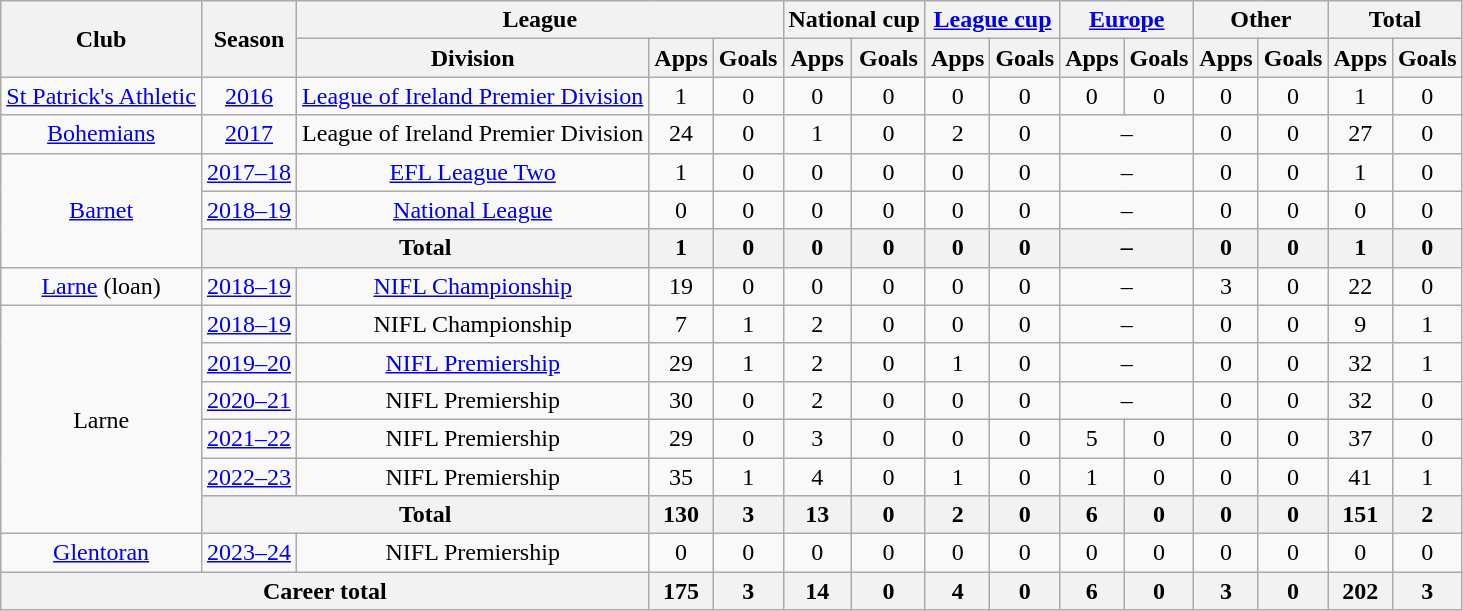<table class="wikitable" style="text-align:center">
<tr>
<th rowspan="2">Club</th>
<th rowspan="2">Season</th>
<th colspan="3">League</th>
<th colspan="2">National cup</th>
<th colspan="2"><a href='#'>League cup</a></th>
<th colspan="2"><a href='#'>Europe</a></th>
<th colspan="2">Other</th>
<th colspan="2">Total</th>
</tr>
<tr>
<th>Division</th>
<th>Apps</th>
<th>Goals</th>
<th>Apps</th>
<th>Goals</th>
<th>Apps</th>
<th>Goals</th>
<th>Apps</th>
<th>Goals</th>
<th>Apps</th>
<th>Goals</th>
<th>Apps</th>
<th>Goals</th>
</tr>
<tr>
<td><a href='#'>St Patrick's Athletic</a></td>
<td><a href='#'>2016</a></td>
<td><a href='#'>League of Ireland Premier Division</a></td>
<td>1</td>
<td>0</td>
<td>0</td>
<td>0</td>
<td>0</td>
<td>0</td>
<td>0</td>
<td>0</td>
<td>0</td>
<td>0</td>
<td>1</td>
<td>0</td>
</tr>
<tr>
<td><a href='#'>Bohemians</a></td>
<td><a href='#'>2017</a></td>
<td>League of Ireland Premier Division</td>
<td>24</td>
<td>0</td>
<td>1</td>
<td>0</td>
<td>2</td>
<td>0</td>
<td colspan="2">–</td>
<td>0</td>
<td>0</td>
<td>27</td>
<td>0</td>
</tr>
<tr>
<td rowspan="3"><a href='#'>Barnet</a></td>
<td><a href='#'>2017–18</a></td>
<td><a href='#'>EFL League Two</a></td>
<td>1</td>
<td>0</td>
<td>0</td>
<td>0</td>
<td>0</td>
<td>0</td>
<td colspan="2">–</td>
<td>0</td>
<td>0</td>
<td>1</td>
<td>0</td>
</tr>
<tr>
<td><a href='#'>2018–19</a></td>
<td><a href='#'>National League</a></td>
<td>0</td>
<td>0</td>
<td>0</td>
<td>0</td>
<td>0</td>
<td>0</td>
<td colspan="2">–</td>
<td>0</td>
<td>0</td>
<td>0</td>
<td>0</td>
</tr>
<tr>
<th colspan="2">Total</th>
<th>1</th>
<th>0</th>
<th>0</th>
<th>0</th>
<th>0</th>
<th>0</th>
<th colspan="2">–</th>
<th>0</th>
<th>0</th>
<th>1</th>
<th>0</th>
</tr>
<tr>
<td><a href='#'>Larne</a> (loan)</td>
<td><a href='#'>2018–19</a></td>
<td><a href='#'>NIFL Championship</a></td>
<td>19</td>
<td>0</td>
<td>0</td>
<td>0</td>
<td>0</td>
<td>0</td>
<td colspan="2">–</td>
<td>3</td>
<td>0</td>
<td>22</td>
<td>0</td>
</tr>
<tr>
<td rowspan="6">Larne</td>
<td><a href='#'>2018–19</a></td>
<td>NIFL Championship</td>
<td>7</td>
<td>1</td>
<td>2</td>
<td>0</td>
<td>0</td>
<td>0</td>
<td colspan="2">–</td>
<td>0</td>
<td>0</td>
<td>9</td>
<td>1</td>
</tr>
<tr>
<td><a href='#'>2019–20</a></td>
<td><a href='#'>NIFL Premiership</a></td>
<td>29</td>
<td>1</td>
<td>2</td>
<td>0</td>
<td>1</td>
<td>0</td>
<td colspan="2">–</td>
<td>0</td>
<td>0</td>
<td>32</td>
<td>1</td>
</tr>
<tr>
<td><a href='#'>2020–21</a></td>
<td>NIFL Premiership</td>
<td>30</td>
<td>0</td>
<td>2</td>
<td>0</td>
<td>0</td>
<td>0</td>
<td colspan="2">–</td>
<td>0</td>
<td>0</td>
<td>32</td>
<td>0</td>
</tr>
<tr>
<td><a href='#'>2021–22</a></td>
<td>NIFL Premiership</td>
<td>29</td>
<td>0</td>
<td>3</td>
<td>0</td>
<td>0</td>
<td>0</td>
<td>5</td>
<td>0</td>
<td>0</td>
<td>0</td>
<td>37</td>
<td>0</td>
</tr>
<tr>
<td><a href='#'>2022–23</a></td>
<td>NIFL Premiership</td>
<td>35</td>
<td>1</td>
<td>4</td>
<td>0</td>
<td>1</td>
<td>0</td>
<td>1</td>
<td>0</td>
<td>0</td>
<td>0</td>
<td>41</td>
<td>1</td>
</tr>
<tr>
<th colspan="2">Total</th>
<th>130</th>
<th>3</th>
<th>13</th>
<th>0</th>
<th>2</th>
<th>0</th>
<th>6</th>
<th>0</th>
<th>0</th>
<th>0</th>
<th>151</th>
<th>2</th>
</tr>
<tr>
<td><a href='#'>Glentoran</a></td>
<td><a href='#'>2023–24</a></td>
<td>NIFL Premiership</td>
<td>0</td>
<td>0</td>
<td>0</td>
<td>0</td>
<td>0</td>
<td>0</td>
<td>0</td>
<td>0</td>
<td>0</td>
<td>0</td>
<td>0</td>
<td>0</td>
</tr>
<tr>
<th colspan="3">Career total</th>
<th>175</th>
<th>3</th>
<th>14</th>
<th>0</th>
<th>4</th>
<th>0</th>
<th>6</th>
<th>0</th>
<th>3</th>
<th>0</th>
<th>202</th>
<th>3</th>
</tr>
</table>
